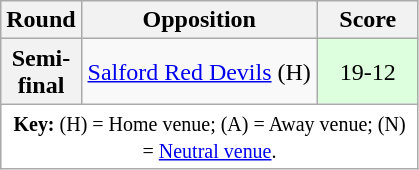<table class="wikitable plainrowheaders" style="text-align:center;margin-left:1em;">
<tr>
<th width="25">Round</th>
<th width="150">Opposition</th>
<th width="60">Score</th>
</tr>
<tr>
<th scope=row style="text-align:center">Semi-final</th>
<td> <a href='#'>Salford Red Devils</a> (H)</td>
<td bgcolor=DDFFDD>19-12</td>
</tr>
<tr>
<td colspan="3" style="background-color:white;"><small><strong>Key:</strong> (H) = Home venue; (A) = Away venue; (N) = <a href='#'>Neutral venue</a>.</small></td>
</tr>
</table>
